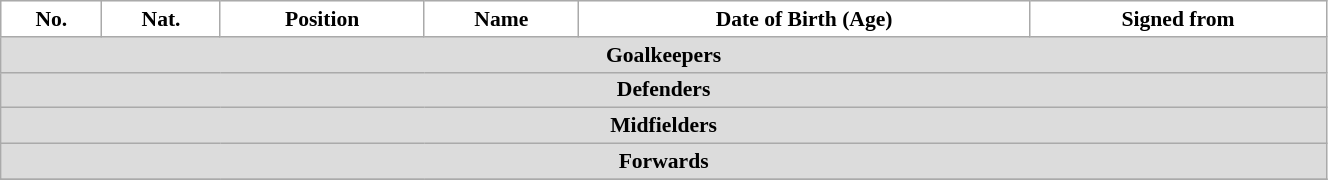<table class="wikitable" style="text-align:center; font-size:90%; width:70%">
<tr>
<th style="background:white; color:black; text-align:center;">No.</th>
<th style="background:white; color:black; text-align:center;">Nat.</th>
<th style="background:white; color:black; text-align:center;">Position</th>
<th style="background:white; color:black; text-align:center;">Name</th>
<th style="background:white; color:black; text-align:center;">Date of Birth (Age)</th>
<th style="background:white; color:black; text-align:center;">Signed from</th>
</tr>
<tr>
<th colspan=10 style="background:#DCDCDC; text-align:center;">Goalkeepers</th>
</tr>
<tr>
<th colspan=10 style="background:#DCDCDC; text-align:center;">Defenders</th>
</tr>
<tr>
<th colspan=10 style="background:#DCDCDC; text-align:center;">Midfielders</th>
</tr>
<tr>
<th colspan=10 style="background:#DCDCDC; text-align:center;">Forwards</th>
</tr>
<tr>
</tr>
</table>
